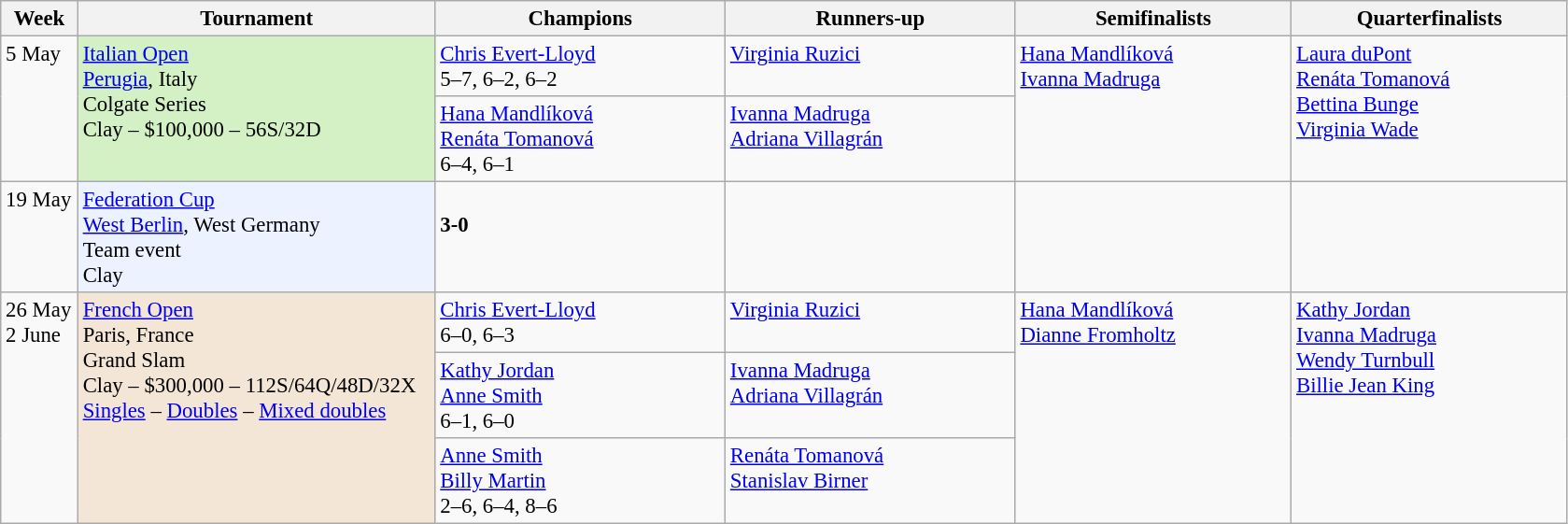<table class=wikitable style=font-size:95%>
<tr>
<th style="width:48px;">Week</th>
<th style="width:248px;">Tournament</th>
<th style="width:200px;">Champions</th>
<th style="width:200px;">Runners-up</th>
<th style="width:190px;">Semifinalists</th>
<th style="width:190px;">Quarterfinalists</th>
</tr>
<tr valign="top">
<td rowspan=2>5 May</td>
<td rowspan=2 bgcolor=#D4F1C5><a href='#'>Italian Open</a><br> <a href='#'>Perugia</a>, Italy<br>Colgate Series<br>Clay – $100,000 – 56S/32D</td>
<td> <a href='#'>Chris Evert-Lloyd</a><br>5–7, 6–2, 6–2</td>
<td> <a href='#'>Virginia Ruzici</a></td>
<td rowspan=2> <a href='#'>Hana Mandlíková</a><br> <a href='#'>Ivanna Madruga</a></td>
<td rowspan=2> <a href='#'>Laura duPont</a><br> <a href='#'>Renáta Tomanová</a><br>  <a href='#'>Bettina Bunge</a><br> <a href='#'>Virginia Wade</a></td>
</tr>
<tr valign="top">
<td> <a href='#'>Hana Mandlíková</a><br> <a href='#'>Renáta Tomanová</a><br> 6–4, 6–1</td>
<td> <a href='#'>Ivanna Madruga</a><br> <a href='#'>Adriana Villagrán</a></td>
</tr>
<tr valign=top>
<td>19 May</td>
<td style="background:#ECF2FF;"><a href='#'>Federation Cup</a><br> <a href='#'>West Berlin</a>, West Germany<br>Team event<br>Clay<br></td>
<td><strong><br> 3-0</strong></td>
<td> <br></td>
<td> <br> <br></td>
<td> <br> <br> <br></td>
</tr>
<tr valign=top>
<td rowspan=3>26 May<br>2 June</td>
<td rowspan=3 style="background:#F3E6D7;"><a href='#'>French Open</a><br> Paris, France<br>Grand Slam<br>Clay – $300,000 – 112S/64Q/48D/32X <br><a href='#'>Singles</a> – <a href='#'>Doubles</a> – <a href='#'>Mixed doubles</a></td>
<td> <a href='#'>Chris Evert-Lloyd</a><br>6–0, 6–3</td>
<td> <a href='#'>Virginia Ruzici</a></td>
<td rowspan=3> <a href='#'>Hana Mandlíková</a> <br> <a href='#'>Dianne Fromholtz</a></td>
<td rowspan=3> <a href='#'>Kathy Jordan</a> <br> <a href='#'>Ivanna Madruga</a><br>  <a href='#'>Wendy Turnbull</a><br> <a href='#'>Billie Jean King</a></td>
</tr>
<tr valign="top">
<td> <a href='#'>Kathy Jordan</a><br> <a href='#'>Anne Smith</a> <br>6–1, 6–0</td>
<td> <a href='#'>Ivanna Madruga</a><br> <a href='#'>Adriana Villagrán</a></td>
</tr>
<tr valign="top">
<td> <a href='#'>Anne Smith</a><br> <a href='#'>Billy Martin</a> <br>2–6, 6–4, 8–6</td>
<td> <a href='#'>Renáta Tomanová</a><br>  <a href='#'>Stanislav Birner</a></td>
</tr>
</table>
